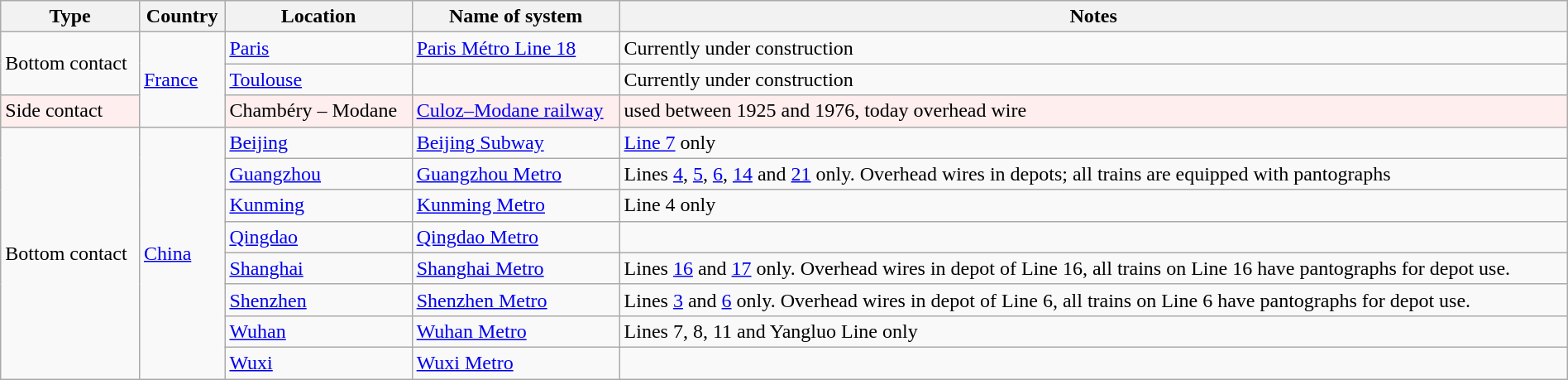<table class="wikitable" style="width:100%">
<tr>
<th>Type</th>
<th>Country</th>
<th>Location</th>
<th>Name of system</th>
<th>Notes</th>
</tr>
<tr>
<td rowspan="2">Bottom contact</td>
<td rowspan="3"><a href='#'>France</a></td>
<td><a href='#'>Paris</a></td>
<td><a href='#'>Paris Métro Line 18</a></td>
<td>Currently under construction</td>
</tr>
<tr>
<td><a href='#'>Toulouse</a></td>
<td></td>
<td>Currently under construction</td>
</tr>
<tr style="background:#fee">
<td>Side contact</td>
<td>Chambéry – Modane</td>
<td><a href='#'>Culoz–Modane railway</a></td>
<td>used between 1925 and 1976, today overhead wire</td>
</tr>
<tr>
<td rowspan="8">Bottom contact</td>
<td rowspan="8"><a href='#'>China</a></td>
<td><a href='#'>Beijing</a></td>
<td><a href='#'>Beijing Subway</a></td>
<td><a href='#'>Line 7</a> only</td>
</tr>
<tr>
<td><a href='#'>Guangzhou</a></td>
<td><a href='#'>Guangzhou Metro</a></td>
<td>Lines <a href='#'>4</a>, <a href='#'>5</a>, <a href='#'>6</a>, <a href='#'>14</a> and <a href='#'>21</a> only. Overhead wires in depots; all trains are equipped with pantographs</td>
</tr>
<tr>
<td><a href='#'>Kunming</a></td>
<td><a href='#'>Kunming Metro</a></td>
<td>Line 4 only</td>
</tr>
<tr>
<td><a href='#'>Qingdao</a></td>
<td><a href='#'>Qingdao Metro</a></td>
<td></td>
</tr>
<tr>
<td><a href='#'>Shanghai</a></td>
<td><a href='#'>Shanghai Metro</a></td>
<td>Lines <a href='#'>16</a> and <a href='#'>17</a> only. Overhead wires in depot of Line 16, all trains on Line 16 have pantographs for depot use.</td>
</tr>
<tr>
<td><a href='#'>Shenzhen</a></td>
<td><a href='#'>Shenzhen Metro</a></td>
<td>Lines <a href='#'>3</a> and <a href='#'>6</a> only. Overhead wires in depot of Line 6, all trains on Line 6 have pantographs for depot use.</td>
</tr>
<tr>
<td><a href='#'>Wuhan</a></td>
<td><a href='#'>Wuhan Metro</a></td>
<td>Lines 7, 8, 11 and Yangluo Line only</td>
</tr>
<tr>
<td><a href='#'>Wuxi</a></td>
<td><a href='#'>Wuxi Metro</a></td>
<td></td>
</tr>
</table>
